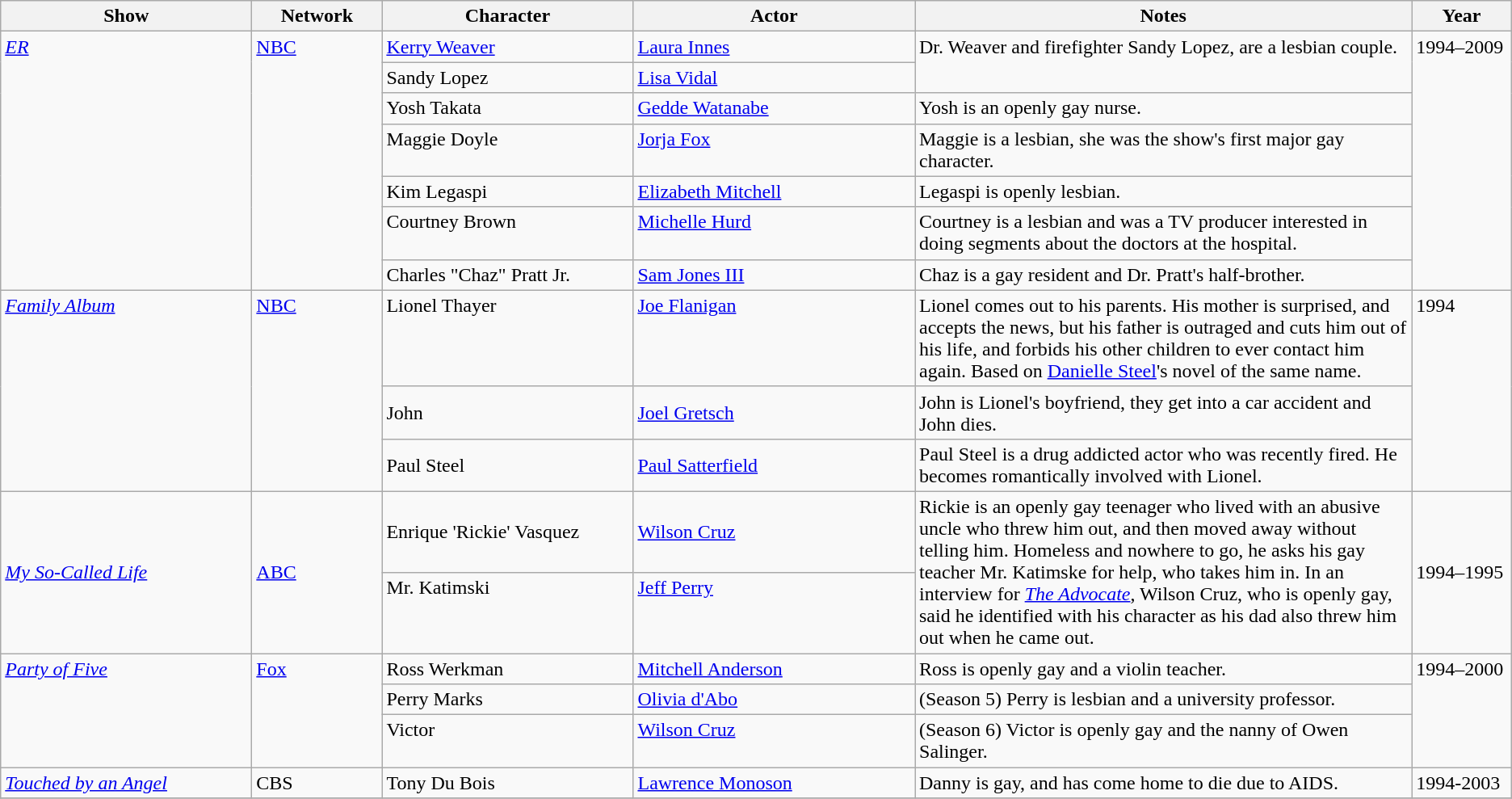<table class="sortable wikitable" style="margins:auto; width=100%;">
<tr>
<th style="width:200px;">Show</th>
<th style="width:100px;">Network</th>
<th style="width:200px;">Character</th>
<th style="width:225px;">Actor</th>
<th>Notes</th>
<th style="width:75px;">Year</th>
</tr>
<tr valign="top">
<td rowspan="7"><em><a href='#'>ER</a></em></td>
<td rowspan="7"><a href='#'>NBC</a></td>
<td><a href='#'>Kerry Weaver</a></td>
<td><a href='#'>Laura Innes</a></td>
<td rowspan="2">Dr. Weaver and firefighter Sandy Lopez, are a lesbian couple.</td>
<td rowspan="7">1994–2009</td>
</tr>
<tr valign="top">
<td>Sandy Lopez</td>
<td><a href='#'>Lisa Vidal</a></td>
</tr>
<tr valign="top">
<td>Yosh Takata</td>
<td><a href='#'>Gedde Watanabe</a></td>
<td>Yosh is an openly gay nurse.</td>
</tr>
<tr valign="top">
<td>Maggie Doyle</td>
<td><a href='#'>Jorja Fox</a></td>
<td>Maggie is a lesbian, she was the show's first major gay character.</td>
</tr>
<tr valign="top">
<td>Kim Legaspi</td>
<td><a href='#'>Elizabeth Mitchell</a></td>
<td>Legaspi is openly lesbian.</td>
</tr>
<tr valign="top">
<td>Courtney Brown</td>
<td><a href='#'>Michelle Hurd</a></td>
<td>Courtney is a lesbian and was a TV producer interested in doing segments about the doctors at the hospital.</td>
</tr>
<tr valign="top">
<td>Charles "Chaz" Pratt Jr.</td>
<td><a href='#'>Sam Jones III</a></td>
<td>Chaz is a gay resident and Dr. Pratt's half-brother.</td>
</tr>
<tr valign="top">
<td rowspan="3"><em><a href='#'>Family Album</a></em></td>
<td rowspan="3"><a href='#'>NBC</a></td>
<td>Lionel Thayer</td>
<td><a href='#'>Joe Flanigan</a></td>
<td>Lionel comes out to his parents. His mother is surprised, and accepts the news, but his father is outraged and cuts him out of his life, and forbids his other children to ever contact him again. Based on <a href='#'>Danielle Steel</a>'s novel of the same name.</td>
<td rowspan="3">1994</td>
</tr>
<tr>
<td>John</td>
<td><a href='#'>Joel Gretsch</a></td>
<td>John is Lionel's boyfriend, they get into a car accident and John dies.</td>
</tr>
<tr>
<td>Paul Steel</td>
<td><a href='#'>Paul Satterfield</a></td>
<td>Paul Steel is a drug addicted actor who was recently fired. He becomes romantically involved with Lionel.</td>
</tr>
<tr>
<td rowspan="2"><em><a href='#'>My So-Called Life</a></em></td>
<td rowspan="2"><a href='#'>ABC</a></td>
<td>Enrique 'Rickie' Vasquez</td>
<td><a href='#'>Wilson Cruz</a></td>
<td rowspan="2">Rickie is an openly gay teenager who lived with an abusive uncle who threw him out, and then moved away without telling him. Homeless and nowhere to go, he asks his gay teacher Mr. Katimske for help, who takes him in. In an interview for <em><a href='#'>The Advocate</a></em>, Wilson Cruz, who is openly gay, said he identified with his character as his dad also threw him out when he came out.</td>
<td rowspan="2">1994–1995</td>
</tr>
<tr valign="top">
<td>Mr. Katimski</td>
<td><a href='#'>Jeff Perry</a></td>
</tr>
<tr valign="top">
<td rowspan="3"><em><a href='#'>Party of Five</a></em></td>
<td rowspan="3"><a href='#'>Fox</a></td>
<td>Ross Werkman</td>
<td><a href='#'>Mitchell Anderson</a></td>
<td>Ross is openly gay and a violin teacher.</td>
<td rowspan="3">1994–2000</td>
</tr>
<tr valign="top">
<td>Perry Marks</td>
<td><a href='#'>Olivia d'Abo</a></td>
<td>(Season 5) Perry is lesbian and a university professor.</td>
</tr>
<tr valign="top">
<td>Victor</td>
<td><a href='#'>Wilson Cruz</a></td>
<td>(Season 6) Victor is openly gay and the nanny of Owen Salinger.</td>
</tr>
<tr valign="top">
<td><em><a href='#'>Touched by an Angel</a></em></td>
<td>CBS</td>
<td>Tony Du Bois</td>
<td><a href='#'>Lawrence Monoson</a></td>
<td>Danny is gay, and has come home to die due to AIDS.</td>
<td>1994-2003</td>
</tr>
<tr valign="top">
</tr>
</table>
